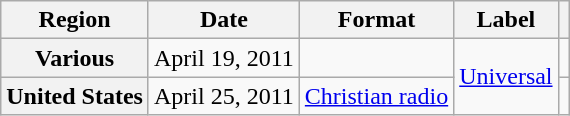<table class="wikitable plainrowheaders">
<tr>
<th scope="col">Region</th>
<th scope="col">Date</th>
<th scope="col">Format</th>
<th scope="col">Label</th>
<th scope="col"></th>
</tr>
<tr>
<th scope="row">Various</th>
<td>April 19, 2011</td>
<td></td>
<td rowspan="2"><a href='#'>Universal</a></td>
<td></td>
</tr>
<tr>
<th scope="row">United States</th>
<td>April 25, 2011</td>
<td><a href='#'>Christian radio</a></td>
<td></td>
</tr>
</table>
